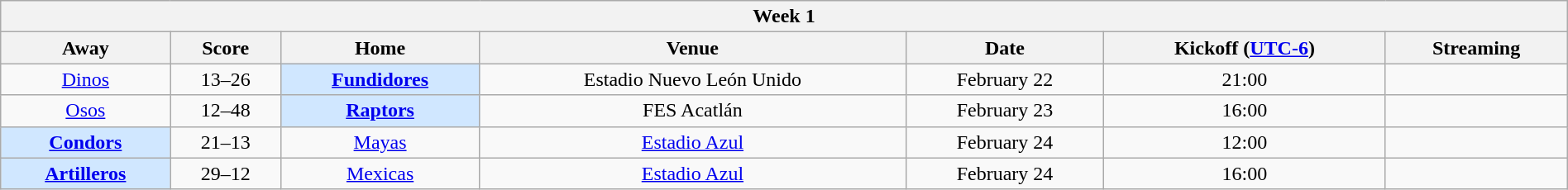<table class="wikitable mw-collapsible mw-collapsed" style="width:100%;">
<tr>
<th colspan="8">Week 1</th>
</tr>
<tr>
<th>Away</th>
<th>Score</th>
<th>Home</th>
<th>Venue</th>
<th>Date</th>
<th>Kickoff (<a href='#'>UTC-6</a>)</th>
<th>Streaming</th>
</tr>
<tr align="center">
<td><a href='#'>Dinos</a></td>
<td>13–26</td>
<td bgcolor="#D0E7FF"><strong><a href='#'>Fundidores</a></strong></td>
<td>Estadio Nuevo León Unido</td>
<td>February 22</td>
<td>21:00</td>
<td>  </td>
</tr>
<tr align="center">
<td><a href='#'>Osos</a></td>
<td>12–48</td>
<td bgcolor="#D0E7FF"><strong><a href='#'>Raptors</a></strong></td>
<td>FES Acatlán</td>
<td>February 23</td>
<td>16:00</td>
<td>  </td>
</tr>
<tr align="center">
<td bgcolor="#D0E7FF"><strong><a href='#'>Condors</a></strong></td>
<td>21–13</td>
<td><a href='#'>Mayas</a></td>
<td><a href='#'>Estadio Azul</a></td>
<td>February 24</td>
<td>12:00</td>
<td></td>
</tr>
<tr align="center">
<td bgcolor="#D0E7FF"><strong><a href='#'>Artilleros</a></strong></td>
<td>29–12</td>
<td><a href='#'>Mexicas</a></td>
<td><a href='#'>Estadio Azul</a></td>
<td>February 24</td>
<td>16:00</td>
<td>  </td>
</tr>
</table>
